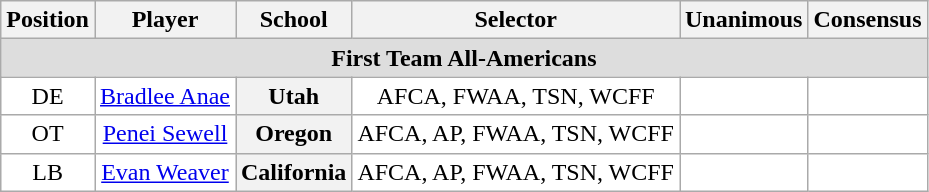<table class="wikitable" border="0">
<tr>
<th>Position</th>
<th>Player</th>
<th>School</th>
<th>Selector</th>
<th>Unanimous</th>
<th>Consensus</th>
</tr>
<tr>
<td colspan="6" style="text-align:center; background:#ddd;"><strong>First Team All-Americans</strong></td>
</tr>
<tr style="text-align:center;">
<td style="background:white">DE</td>
<td style="background:white"><a href='#'>Bradlee Anae</a></td>
<th style=>Utah</th>
<td style="background:white">AFCA, FWAA, TSN, WCFF</td>
<td style="background:white"></td>
<td style="background:white"></td>
</tr>
<tr style="text-align:center;">
<td style="background:white">OT</td>
<td style="background:white"><a href='#'>Penei Sewell</a></td>
<th style=>Oregon</th>
<td style="background:white">AFCA, AP, FWAA, TSN, WCFF</td>
<td style="background:white"></td>
<td style="background:white"></td>
</tr>
<tr style="text-align:center;">
<td style="background:white">LB</td>
<td style="background:white"><a href='#'>Evan Weaver</a></td>
<th style=>California</th>
<td style="background:white">AFCA, AP, FWAA, TSN, WCFF</td>
<td style="background:white"></td>
<td style="background:white"></td>
</tr>
</table>
